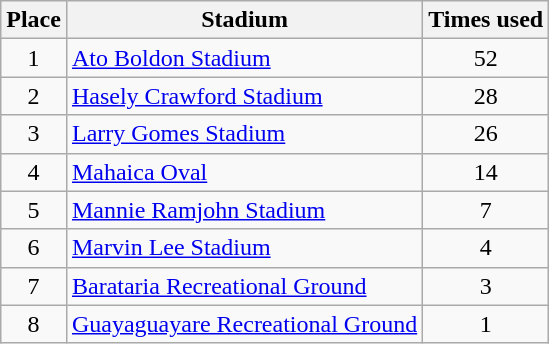<table class="wikitable">
<tr>
<th>Place</th>
<th>Stadium</th>
<th>Times used</th>
</tr>
<tr>
<td align=center>1</td>
<td><a href='#'>Ato Boldon Stadium</a></td>
<td align=center>52</td>
</tr>
<tr>
<td align=center>2</td>
<td><a href='#'>Hasely Crawford Stadium</a></td>
<td align=center>28</td>
</tr>
<tr>
<td align=center>3</td>
<td><a href='#'>Larry Gomes Stadium</a></td>
<td align=center>26</td>
</tr>
<tr>
<td align=center>4</td>
<td><a href='#'>Mahaica Oval</a></td>
<td align=center>14</td>
</tr>
<tr>
<td align=center>5</td>
<td><a href='#'>Mannie Ramjohn Stadium</a></td>
<td align=center>7</td>
</tr>
<tr>
<td align=center>6</td>
<td><a href='#'>Marvin Lee Stadium</a></td>
<td align=center>4</td>
</tr>
<tr>
<td align=center>7</td>
<td><a href='#'>Barataria Recreational Ground</a></td>
<td align=center>3</td>
</tr>
<tr>
<td align=center>8</td>
<td><a href='#'>Guayaguayare Recreational Ground</a></td>
<td align=center>1</td>
</tr>
</table>
